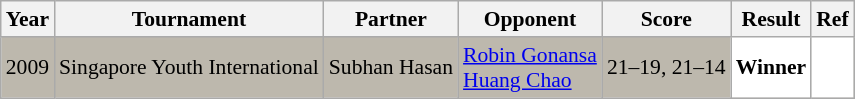<table class="sortable wikitable" style="font-size: 90%;">
<tr>
<th>Year</th>
<th>Tournament</th>
<th>Partner</th>
<th>Opponent</th>
<th>Score</th>
<th>Result</th>
<th>Ref</th>
</tr>
<tr style="background:#BDB8AD">
<td align="center">2009</td>
<td align="left">Singapore Youth International</td>
<td align="left"> Subhan Hasan</td>
<td align="left"> <a href='#'>Robin Gonansa</a> <br>  <a href='#'>Huang Chao</a></td>
<td align="left">21–19, 21–14</td>
<td style="text-align:left; background:white"> <strong>Winner</strong></td>
<td style="text-align:center; background:white"></td>
</tr>
</table>
